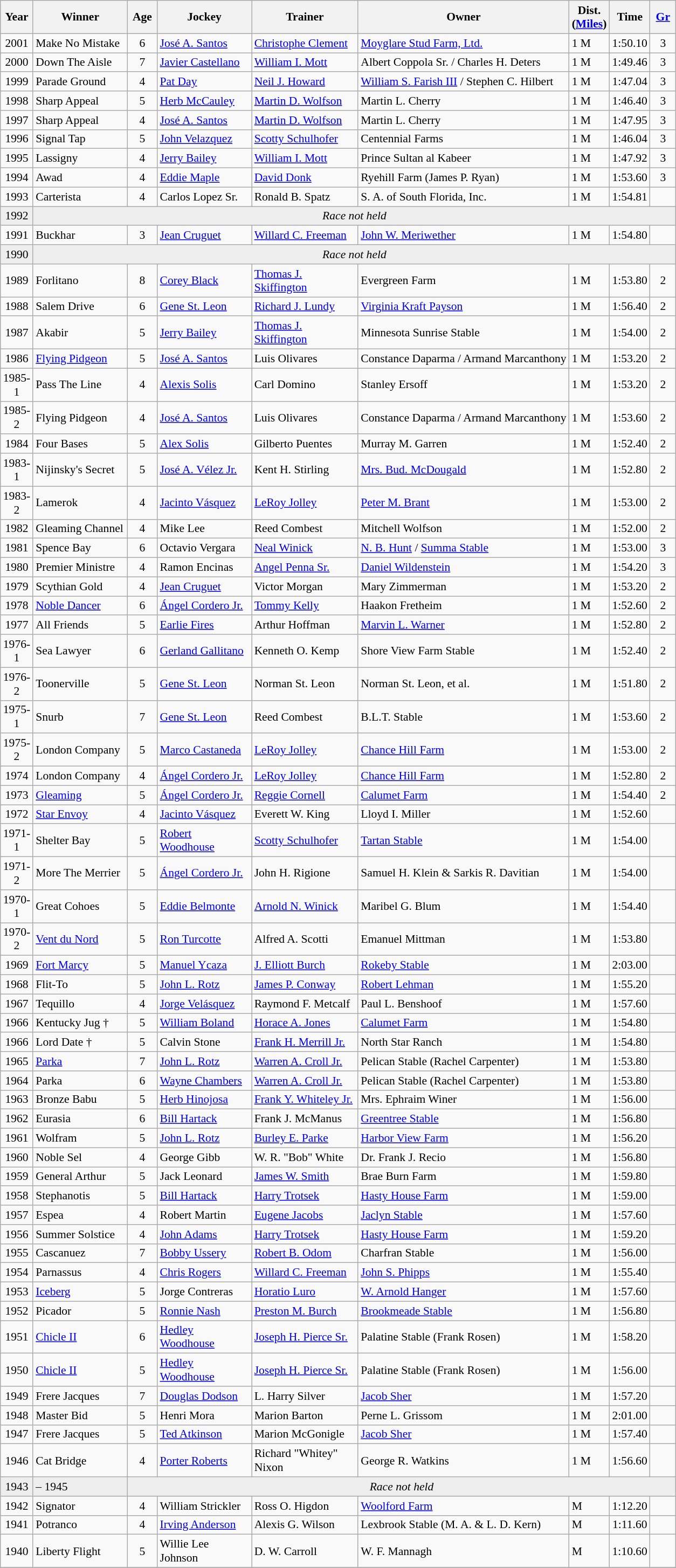<table class="wikitable sortable" style="font-size:90%">
<tr>
<th style="width:30px">Year<br></th>
<th style="width:110px">Winner<br></th>
<th style="width:30px">Age<br></th>
<th style="width:110px">Jockey<br></th>
<th style="width:125px">Trainer<br></th>
<th>Owner<br></th>
<th style="width:25px">Dist.<br> <span>(<a href='#'>Miles</a>)</span></th>
<th style="width:25px">Time<br></th>
<th style="width:25px"><a href='#'>Gr</a><br></th>
</tr>
<tr>
<td align=center>2001</td>
<td>Make No Mistake</td>
<td align=center>6</td>
<td><a href='#'>José A. Santos</a></td>
<td><a href='#'>Christophe Clement</a></td>
<td><a href='#'>Moyglare Stud Farm, Ltd.</a></td>
<td>1<span> M</span></td>
<td align=center>1:50.10</td>
<td align=center>3</td>
</tr>
<tr>
<td align=center>2000</td>
<td>Down The Aisle</td>
<td align=center>7</td>
<td><a href='#'>Javier Castellano</a></td>
<td><a href='#'>William I. Mott</a></td>
<td>Albert Coppola Sr. / Charles H. Deters</td>
<td>1<span> M</span></td>
<td align=center>1:49.46</td>
<td align=center>3</td>
</tr>
<tr>
<td align=center>1999</td>
<td>Parade Ground</td>
<td align=center>4</td>
<td><a href='#'>Pat Day</a></td>
<td><a href='#'>Neil J. Howard</a></td>
<td><a href='#'>William S. Farish III</a> / Stephen C. Hilbert</td>
<td>1<span> M</span></td>
<td align=center>1:47.04</td>
<td align=center>3</td>
</tr>
<tr>
<td align=center>1998</td>
<td>Sharp Appeal</td>
<td align=center>5</td>
<td><a href='#'>Herb McCauley</a></td>
<td><a href='#'>Martin D. Wolfson</a></td>
<td>Martin L. Cherry</td>
<td>1<span> M</span></td>
<td align=center>1:46.40</td>
<td align=center>3</td>
</tr>
<tr>
<td align=center>1997</td>
<td>Sharp Appeal</td>
<td align=center>4</td>
<td><a href='#'>José A. Santos</a></td>
<td><a href='#'>Martin D. Wolfson</a></td>
<td>Martin L. Cherry</td>
<td>1<span> M</span></td>
<td align=center>1:47.95</td>
<td align=center>3</td>
</tr>
<tr>
<td align=center>1996</td>
<td>Signal Tap</td>
<td align=center>5</td>
<td><a href='#'>John Velazquez</a></td>
<td><a href='#'>Scotty Schulhofer</a></td>
<td>Centennial Farms</td>
<td>1<span> M</span></td>
<td align=center>1:46.04</td>
<td align=center>3</td>
</tr>
<tr>
<td align=center>1995</td>
<td>Lassigny</td>
<td align=center>4</td>
<td><a href='#'>Jerry Bailey</a></td>
<td><a href='#'>William I. Mott</a></td>
<td>Prince Sultan al Kabeer</td>
<td>1<span> M</span></td>
<td align=center>1:47.92</td>
<td align=center>3</td>
</tr>
<tr>
<td align=center>1994</td>
<td>Awad</td>
<td align=center>4</td>
<td><a href='#'>Eddie Maple</a></td>
<td><a href='#'>David Donk</a></td>
<td>Ryehill Farm (James P. Ryan)</td>
<td>1<span> M</span></td>
<td align=center>1:53.60</td>
<td align=center>3</td>
</tr>
<tr>
<td align=center>1993</td>
<td>Carterista</td>
<td align=center>4</td>
<td>Carlos Lopez Sr.</td>
<td>Ronald B. Spatz</td>
<td>S. A. of South Florida, Inc.</td>
<td>1<span> M</span></td>
<td align=center>1:54.81</td>
<td></td>
</tr>
<tr bgcolor="#eeeeee">
<td align=center>1992</td>
<td align=center  colspan=8><em>Race not held</em></td>
</tr>
<tr>
<td align=center>1991</td>
<td>Buckhar</td>
<td align=center>3</td>
<td><a href='#'>Jean Cruguet</a></td>
<td><a href='#'>Willard C. Freeman</a></td>
<td><a href='#'>John W. Meriwether</a></td>
<td>1<span> M</span></td>
<td align=center>1:54.80</td>
<td></td>
</tr>
<tr bgcolor="#eeeeee">
<td align=center>1990</td>
<td align=center  colspan=8><em>Race not held</em></td>
</tr>
<tr>
<td align=center>1989</td>
<td>Forlitano</td>
<td align=center>8</td>
<td><a href='#'>Corey Black</a></td>
<td><a href='#'>Thomas J. Skiffington</a></td>
<td>Evergreen Farm</td>
<td>1<span> M</span></td>
<td align=center>1:53.80</td>
<td align=center>2</td>
</tr>
<tr>
<td align=center>1988</td>
<td>Salem Drive</td>
<td align=center>6</td>
<td><a href='#'>Gene St. Leon</a></td>
<td><a href='#'>Richard J. Lundy</a></td>
<td><a href='#'>Virginia Kraft Payson</a></td>
<td>1<span> M</span></td>
<td align=center>1:56.40</td>
<td align=center>2</td>
</tr>
<tr>
<td align=center>1987</td>
<td>Akabir</td>
<td align=center>5</td>
<td><a href='#'>Jerry Bailey</a></td>
<td><a href='#'>Thomas J. Skiffington</a></td>
<td>Minnesota Sunrise Stable</td>
<td>1<span> M</span></td>
<td align=center>1:54.00</td>
<td align=center>2</td>
</tr>
<tr>
<td align=center>1986</td>
<td><a href='#'>Flying Pidgeon</a></td>
<td align=center>5</td>
<td><a href='#'>José A. Santos</a></td>
<td>Luis Olivares</td>
<td>Constance Daparma / Armand Marcanthony</td>
<td>1<span> M</span></td>
<td align=center>1:53.20</td>
<td align=center>2</td>
</tr>
<tr>
<td align=center>1985-1</td>
<td>Pass The Line</td>
<td align=center>4</td>
<td><a href='#'>Alexis Solis</a></td>
<td>Carl Domino</td>
<td>Stanley Ersoff</td>
<td>1<span> M</span></td>
<td align=center>1:53.20</td>
<td align=center>2</td>
</tr>
<tr>
<td align=center>1985-2</td>
<td>Flying Pidgeon</td>
<td align=center>4</td>
<td><a href='#'>José A. Santos</a></td>
<td>Luis Olivares</td>
<td>Constance Daparma / Armand Marcanthony</td>
<td>1<span> M</span></td>
<td align=center>1:53.60</td>
<td align=center>2</td>
</tr>
<tr>
<td align=center>1984</td>
<td>Four Bases</td>
<td align=center>5</td>
<td><a href='#'>Alex Solis</a></td>
<td>Gilberto Puentes</td>
<td>Murray M. Garren</td>
<td>1<span> M</span></td>
<td align=center>1:52.40</td>
<td align=center>2</td>
</tr>
<tr>
<td align=center>1983-1</td>
<td>Nijinsky's Secret</td>
<td align=center>5</td>
<td><a href='#'>José A. Vélez Jr.</a></td>
<td>Kent H. Stirling</td>
<td><a href='#'>Mrs. Bud. McDougald</a></td>
<td>1<span> M</span></td>
<td align=center>1:52.80</td>
<td align=center>2</td>
</tr>
<tr>
<td align=center>1983-2</td>
<td>Lamerok</td>
<td align=center>4</td>
<td><a href='#'>Jacinto Vásquez</a></td>
<td><a href='#'>LeRoy Jolley</a></td>
<td><a href='#'>Peter M. Brant</a></td>
<td>1<span> M</span></td>
<td align=center>1:53.00</td>
<td align=center>2</td>
</tr>
<tr>
<td align=center>1982</td>
<td>Gleaming Channel</td>
<td align=center>4</td>
<td>Mike Lee</td>
<td>Reed Combest</td>
<td>Mitchell Wolfson</td>
<td>1<span> M</span></td>
<td align=center>1:52.00</td>
<td align=center>2</td>
</tr>
<tr>
<td align=center>1981</td>
<td>Spence Bay</td>
<td align=center>6</td>
<td>Octavio Vergara</td>
<td><a href='#'>Neal Winick</a></td>
<td><a href='#'>N. B. Hunt</a> / <a href='#'>Summa Stable</a></td>
<td>1<span> M</span></td>
<td align=center>1:53.00</td>
<td align=center>3</td>
</tr>
<tr>
<td align=center>1980</td>
<td>Premier Ministre</td>
<td align=center>4</td>
<td>Ramon Encinas</td>
<td><a href='#'>Angel Penna Sr.</a></td>
<td><a href='#'>Daniel Wildenstein</a></td>
<td>1<span> M</span></td>
<td align=center>1:54.20</td>
<td align=center>3</td>
</tr>
<tr>
<td align=center>1979</td>
<td>Scythian Gold</td>
<td align=center>4</td>
<td><a href='#'>Jean Cruguet</a></td>
<td>Victor Morgan</td>
<td>Mary Zimmerman</td>
<td>1<span> M</span></td>
<td align=center>1:53.20</td>
<td align=center>2</td>
</tr>
<tr>
<td align=center>1978</td>
<td><a href='#'>Noble Dancer</a></td>
<td align=center>6</td>
<td><a href='#'>Ángel Cordero Jr.</a></td>
<td><a href='#'>Tommy Kelly</a></td>
<td>Haakon Fretheim</td>
<td>1<span> M</span></td>
<td align=center>1:52.60</td>
<td align=center>2</td>
</tr>
<tr>
<td align=center>1977</td>
<td>All Friends</td>
<td align=center>5</td>
<td><a href='#'>Earlie Fires</a></td>
<td>Arthur Hoffman</td>
<td><a href='#'>Marvin L. Warner</a></td>
<td>1<span> M</span></td>
<td align=center>1:52.80</td>
<td align=center>2</td>
</tr>
<tr>
<td align=center>1976-1</td>
<td>Sea Lawyer</td>
<td align=center>6</td>
<td><a href='#'>Gerland Gallitano</a></td>
<td>Kenneth O. Kemp</td>
<td>Shore View Farm Stable</td>
<td>1<span> M</span></td>
<td align=center>1:52.40</td>
<td align=center>2</td>
</tr>
<tr>
<td align=center>1976-2</td>
<td>Toonerville</td>
<td align=center>5</td>
<td><a href='#'>Gene St. Leon</a></td>
<td>Norman St. Leon</td>
<td>Norman St. Leon, et al.</td>
<td>1<span> M</span></td>
<td align=center>1:51.80</td>
<td align=center>2</td>
</tr>
<tr>
<td align=center>1975-1</td>
<td>Snurb</td>
<td align=center>7</td>
<td><a href='#'>Gene St. Leon</a></td>
<td>Reed Combest</td>
<td>B.L.T. Stable</td>
<td>1<span> M</span></td>
<td align=center>1:53.60</td>
<td align=center>2</td>
</tr>
<tr>
<td align=center>1975-2</td>
<td>London Company</td>
<td align=center>5</td>
<td><a href='#'>Marco Castaneda</a></td>
<td><a href='#'>LeRoy Jolley</a></td>
<td><a href='#'>Chance Hill Farm</a></td>
<td>1<span> M</span></td>
<td align=center>1:53.00</td>
<td align=center>2</td>
</tr>
<tr>
<td align=center>1974</td>
<td>London Company</td>
<td align=center>4</td>
<td><a href='#'>Ángel Cordero Jr.</a></td>
<td><a href='#'>LeRoy Jolley</a></td>
<td><a href='#'>Chance Hill Farm</a></td>
<td>1<span> M</span></td>
<td align=center>1:52.80</td>
<td align=center>2</td>
</tr>
<tr>
<td align=center>1973</td>
<td><a href='#'>Gleaming</a></td>
<td align=center>5</td>
<td><a href='#'>Ángel Cordero Jr.</a></td>
<td><a href='#'>Reggie Cornell</a></td>
<td><a href='#'>Calumet Farm</a></td>
<td>1<span> M</span></td>
<td align=center>1:54.40</td>
<td align=center>2</td>
</tr>
<tr>
<td align=center>1972</td>
<td><a href='#'>Star Envoy</a></td>
<td align=center>4</td>
<td><a href='#'>Jacinto Vásquez</a></td>
<td>Everett W. King</td>
<td>Lloyd I. Miller</td>
<td>1<span> M</span></td>
<td align=center>1:52.60</td>
<td></td>
</tr>
<tr>
<td align=center>1971-1</td>
<td>Shelter Bay</td>
<td align=center>5</td>
<td><a href='#'>Robert Woodhouse</a></td>
<td><a href='#'>Scotty Schulhofer</a></td>
<td><a href='#'>Tartan Stable</a></td>
<td>1<span> M</span></td>
<td align=center>1:54.00</td>
<td></td>
</tr>
<tr>
<td align=center>1971-2</td>
<td>More The Merrier</td>
<td align=center>5</td>
<td><a href='#'>Ángel Cordero Jr.</a></td>
<td>John H. Rigione</td>
<td>Samuel H. Klein & Sarkis R. Davitian</td>
<td>1<span> M</span></td>
<td align=center>1:54.00</td>
<td></td>
</tr>
<tr>
<td align=center>1970-1</td>
<td>Great Cohoes</td>
<td align=center>5</td>
<td><a href='#'>Eddie Belmonte</a></td>
<td><a href='#'>Arnold N. Winick</a></td>
<td>Maribel G. Blum</td>
<td>1<span> M</span></td>
<td align=center>1:54.40</td>
<td></td>
</tr>
<tr>
<td align=center>1970-2</td>
<td><a href='#'>Vent du Nord</a></td>
<td align=center>5</td>
<td><a href='#'>Ron Turcotte</a></td>
<td>Alfred A. Scotti</td>
<td>Emanuel Mittman</td>
<td>1<span> M</span></td>
<td align=center>1:53.80</td>
<td></td>
</tr>
<tr>
<td align=center>1969</td>
<td><a href='#'>Fort Marcy</a></td>
<td align=center>5</td>
<td><a href='#'>Manuel Ycaza</a></td>
<td><a href='#'>J. Elliott Burch</a></td>
<td><a href='#'>Rokeby Stable</a></td>
<td>1<span> M</span></td>
<td>2:03.00</td>
<td></td>
</tr>
<tr>
<td align=center>1968</td>
<td>Flit-To</td>
<td align=center>5</td>
<td><a href='#'>John L. Rotz</a></td>
<td><a href='#'>James P. Conway</a></td>
<td><a href='#'>Robert Lehman</a></td>
<td>1<span> M</span></td>
<td align=center>1:55.20</td>
<td></td>
</tr>
<tr>
<td align=center>1967</td>
<td>Tequillo</td>
<td align=center>4</td>
<td><a href='#'>Jorge Velásquez</a></td>
<td>Raymond F. Metcalf</td>
<td>Paul L. Benshoof</td>
<td>1<span> M</span></td>
<td align=center>1:57.60</td>
<td></td>
</tr>
<tr>
<td align=center>1966</td>
<td>Kentucky Jug  †</td>
<td align=center>5</td>
<td><a href='#'>William Boland</a></td>
<td><a href='#'>Horace A. Jones</a></td>
<td><a href='#'>Calumet Farm</a></td>
<td>1<span> M</span></td>
<td align=center>1:54.80</td>
<td></td>
</tr>
<tr>
<td align=center>1966</td>
<td>Lord Date  †</td>
<td align=center>5</td>
<td>Calvin Stone</td>
<td><a href='#'>Frank H. Merrill Jr.</a></td>
<td>North Star Ranch</td>
<td>1<span> M</span></td>
<td align=center>1:54.80</td>
<td></td>
</tr>
<tr>
<td align=center>1965</td>
<td><a href='#'>Parka</a></td>
<td align=center>7</td>
<td><a href='#'>John L. Rotz</a></td>
<td><a href='#'>Warren A. Croll Jr.</a></td>
<td>Pelican Stable (Rachel Carpenter)</td>
<td>1<span> M</span></td>
<td align=center>1:53.80</td>
<td></td>
</tr>
<tr>
<td align=center>1964</td>
<td>Parka</td>
<td align=center>6</td>
<td><a href='#'>Wayne Chambers</a></td>
<td><a href='#'>Warren A. Croll Jr.</a></td>
<td>Pelican Stable (Rachel Carpenter)</td>
<td>1<span> M</span></td>
<td align=center>1:53.80</td>
<td></td>
</tr>
<tr>
<td align=center>1963</td>
<td>Bronze Babu</td>
<td align=center>5</td>
<td><a href='#'>Herb Hinojosa</a></td>
<td><a href='#'>Frank Y. Whiteley Jr.</a></td>
<td>Mrs. Ephraim Winer</td>
<td>1<span> M</span></td>
<td align=center>1:56.00</td>
<td></td>
</tr>
<tr>
<td align=center>1962</td>
<td>Eurasia</td>
<td align=center>6</td>
<td><a href='#'>Bill Hartack</a></td>
<td>Frank J. McManus</td>
<td><a href='#'>Greentree Stable</a></td>
<td>1<span> M</span></td>
<td align=center>1:56.80</td>
<td></td>
</tr>
<tr>
<td align=center>1961</td>
<td>Wolfram</td>
<td align=center>5</td>
<td><a href='#'>John L. Rotz</a></td>
<td><a href='#'>Burley E. Parke</a></td>
<td><a href='#'>Harbor View Farm</a></td>
<td>1<span> M</span></td>
<td align=center>1:56.20</td>
<td></td>
</tr>
<tr>
<td align=center>1960</td>
<td>Noble Sel</td>
<td align=center>4</td>
<td>George Gibb</td>
<td>W. R. "Bob" White</td>
<td>Dr. Frank J. Recio</td>
<td>1<span> M</span></td>
<td align=center>1:56.80</td>
<td></td>
</tr>
<tr>
<td align=center>1959</td>
<td>General Arthur</td>
<td align=center>5</td>
<td>Jack Leonard</td>
<td><a href='#'>James W. Smith</a></td>
<td>Brae Burn Farm</td>
<td>1<span> M</span></td>
<td align=center>1:59.80</td>
<td></td>
</tr>
<tr>
<td align=center>1958</td>
<td>Stephanotis</td>
<td align=center>5</td>
<td><a href='#'>Bill Hartack</a></td>
<td><a href='#'>Harry Trotsek</a></td>
<td><a href='#'>Hasty House Farm</a></td>
<td>1<span> M</span></td>
<td align=center>1:59.00</td>
<td></td>
</tr>
<tr>
<td align=center>1957</td>
<td>Espea</td>
<td align=center>4</td>
<td>Robert Martin</td>
<td><a href='#'>Eugene Jacobs</a></td>
<td><a href='#'>Jaclyn Stable</a></td>
<td>1<span> M</span></td>
<td align=center>1:57.60</td>
<td></td>
</tr>
<tr>
<td align=center>1956</td>
<td>Summer Solstice</td>
<td align=center>4</td>
<td><a href='#'>John Adams</a></td>
<td><a href='#'>Harry Trotsek</a></td>
<td><a href='#'>Hasty House Farm</a></td>
<td>1<span> M</span></td>
<td align=center>1:59.20</td>
<td></td>
</tr>
<tr>
<td align=center>1955</td>
<td>Cascanuez</td>
<td align=center>7</td>
<td><a href='#'>Bobby Ussery</a></td>
<td><a href='#'>Robert B. Odom</a></td>
<td>Charfran Stable</td>
<td>1<span> M</span></td>
<td align=center>1:56.00</td>
<td></td>
</tr>
<tr>
<td align=center>1954</td>
<td>Parnassus</td>
<td align=center>4</td>
<td><a href='#'>Chris Rogers</a></td>
<td><a href='#'>Willard C. Freeman</a></td>
<td><a href='#'>John S. Phipps</a></td>
<td>1<span> M</span></td>
<td align=center>1:55.40</td>
<td></td>
</tr>
<tr>
<td align=center>1953</td>
<td><a href='#'>Iceberg</a></td>
<td align=center>5</td>
<td>Jorge Contreras</td>
<td><a href='#'>Horatio Luro</a></td>
<td><a href='#'>W. Arnold Hanger</a></td>
<td>1<span> M</span></td>
<td align=center>1:57.60</td>
<td></td>
</tr>
<tr>
<td align=center>1952</td>
<td>Picador</td>
<td align=center>5</td>
<td><a href='#'>Ronnie Nash</a></td>
<td><a href='#'>Preston M. Burch</a></td>
<td><a href='#'>Brookmeade Stable</a></td>
<td>1<span> M</span></td>
<td align=center>1:56.80</td>
<td></td>
</tr>
<tr>
<td align=center>1951</td>
<td><a href='#'>Chicle II</a></td>
<td align=center>6</td>
<td><a href='#'>Hedley Woodhouse</a></td>
<td><a href='#'>Joseph H. Pierce Sr.</a></td>
<td>Palatine Stable (Frank Rosen)</td>
<td>1<span> M</span></td>
<td align=center>1:58.20</td>
<td></td>
</tr>
<tr>
<td align=center>1950</td>
<td><a href='#'>Chicle II</a></td>
<td align=center>5</td>
<td><a href='#'>Hedley Woodhouse</a></td>
<td><a href='#'>Joseph H. Pierce Sr.</a></td>
<td>Palatine Stable (Frank Rosen)</td>
<td>1<span> M</span></td>
<td align=center>1:56.00</td>
<td></td>
</tr>
<tr>
<td align=center>1949</td>
<td>Frere Jacques</td>
<td align=center>7</td>
<td><a href='#'>Douglas Dodson</a></td>
<td>L. Harry Silver</td>
<td><a href='#'>Jacob Sher</a></td>
<td>1<span> M</span></td>
<td align=center>1:57.20</td>
<td></td>
</tr>
<tr>
<td align=center>1948</td>
<td>Master Bid</td>
<td align=center>5</td>
<td>Henri Mora</td>
<td>Marion Barton</td>
<td>Perne L. Grissom</td>
<td>1<span> M</span></td>
<td align=center>2:01.00</td>
<td></td>
</tr>
<tr>
<td align=center>1947</td>
<td>Frere Jacques</td>
<td align=center>5</td>
<td><a href='#'>Ted Atkinson</a></td>
<td>Marion McGonigle</td>
<td><a href='#'>Jacob Sher</a></td>
<td>1<span> M</span></td>
<td align=center>1:57.40</td>
<td></td>
</tr>
<tr>
<td align=center>1946</td>
<td>Cat Bridge</td>
<td align=center>4</td>
<td><a href='#'>Porter Roberts</a></td>
<td>Richard "Whitey" Nixon</td>
<td>George R. Watkins</td>
<td>1<span> M</span></td>
<td align=center>1:56.60</td>
<td></td>
</tr>
<tr bgcolor="#eeeeee">
<td align=center>1943</td>
<td>– 1945</td>
<td align=center  colspan=9><em>Race not held</em></td>
</tr>
<tr>
<td align=center>1942</td>
<td>Signator</td>
<td align=center>4</td>
<td>William Strickler</td>
<td>Ross O. Higdon</td>
<td><a href='#'>Woolford Farm</a></td>
<td><span> M</span></td>
<td align=center>1:12.20</td>
<td></td>
</tr>
<tr>
<td align=center>1941</td>
<td>Potranco</td>
<td align=center>4</td>
<td><a href='#'>Irving Anderson</a></td>
<td>Alexis G. Wilson</td>
<td>Lexbrook Stable (M. A. & L. D. Kern)</td>
<td><span> M</span></td>
<td align=center>1:11.60</td>
<td></td>
</tr>
<tr>
<td align=center>1940</td>
<td>Liberty Flight</td>
<td align=center>5</td>
<td>Willie Lee Johnson</td>
<td>D. W. Carroll</td>
<td>W. F. Mannagh</td>
<td><span> M</span></td>
<td align=center>1:10.60</td>
<td></td>
</tr>
<tr>
</tr>
</table>
